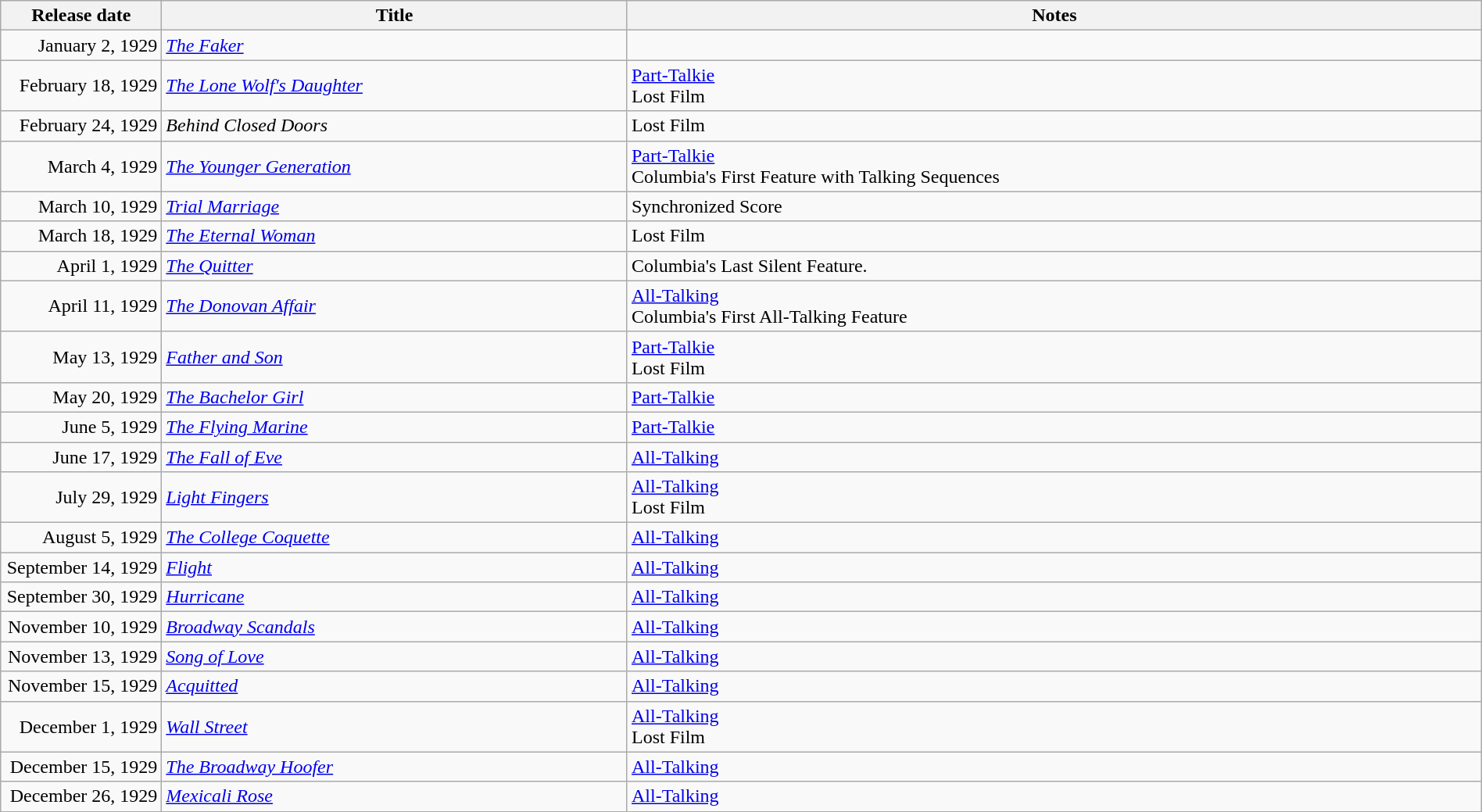<table class="wikitable sortable" style="width:100%;">
<tr>
<th scope="col" style="width:130px;">Release date</th>
<th>Title</th>
<th>Notes</th>
</tr>
<tr>
<td style="text-align:right;">January 2, 1929</td>
<td><em><a href='#'>The Faker</a></em></td>
</tr>
<tr>
<td style="text-align:right;">February 18, 1929</td>
<td><em><a href='#'>The Lone Wolf's Daughter</a></em></td>
<td><a href='#'>Part-Talkie</a><br>Lost Film</td>
</tr>
<tr>
<td style="text-align:right;">February 24, 1929</td>
<td><em>Behind Closed Doors</em></td>
<td>Lost Film</td>
</tr>
<tr>
<td style="text-align:right;">March 4, 1929</td>
<td><em><a href='#'>The Younger Generation</a></em></td>
<td><a href='#'>Part-Talkie</a><br>Columbia's First Feature with Talking Sequences</td>
</tr>
<tr>
<td style="text-align:right;">March 10, 1929</td>
<td><em><a href='#'>Trial Marriage</a></em></td>
<td>Synchronized Score</td>
</tr>
<tr>
<td style="text-align:right;">March 18, 1929</td>
<td><em><a href='#'>The Eternal Woman</a></em></td>
<td>Lost Film</td>
</tr>
<tr>
<td style="text-align:right;">April 1, 1929</td>
<td><em><a href='#'>The Quitter</a></em></td>
<td>Columbia's Last Silent Feature.</td>
</tr>
<tr>
<td style="text-align:right;">April 11, 1929</td>
<td><em><a href='#'>The Donovan Affair</a></em></td>
<td><a href='#'>All-Talking</a><br>Columbia's First All-Talking Feature</td>
</tr>
<tr>
<td style="text-align:right;">May 13, 1929</td>
<td><em><a href='#'>Father and Son</a></em></td>
<td><a href='#'>Part-Talkie</a><br>Lost Film</td>
</tr>
<tr>
<td style="text-align:right;">May 20, 1929</td>
<td><em><a href='#'>The Bachelor Girl</a></em></td>
<td><a href='#'>Part-Talkie</a></td>
</tr>
<tr>
<td style="text-align:right;">June 5, 1929</td>
<td><em><a href='#'>The Flying Marine</a></em></td>
<td><a href='#'>Part-Talkie</a></td>
</tr>
<tr>
<td style="text-align:right;">June 17, 1929</td>
<td><em><a href='#'>The Fall of Eve</a></em></td>
<td><a href='#'>All-Talking</a></td>
</tr>
<tr>
<td style="text-align:right;">July 29, 1929</td>
<td><em><a href='#'>Light Fingers</a></em></td>
<td><a href='#'>All-Talking</a><br> Lost Film</td>
</tr>
<tr>
<td style="text-align:right;">August 5, 1929</td>
<td><em><a href='#'>The College Coquette</a></em></td>
<td><a href='#'>All-Talking</a></td>
</tr>
<tr>
<td style="text-align:right;">September 14, 1929</td>
<td><em><a href='#'>Flight</a></em></td>
<td><a href='#'>All-Talking</a></td>
</tr>
<tr>
<td style="text-align:right;">September 30, 1929</td>
<td><em><a href='#'>Hurricane</a></em></td>
<td><a href='#'>All-Talking</a></td>
</tr>
<tr>
<td style="text-align:right;">November 10, 1929</td>
<td><em><a href='#'>Broadway Scandals</a></em></td>
<td><a href='#'>All-Talking</a></td>
</tr>
<tr>
<td style="text-align:right;">November 13, 1929</td>
<td><em><a href='#'>Song of Love</a></em></td>
<td><a href='#'>All-Talking</a></td>
</tr>
<tr>
<td style="text-align:right;">November 15, 1929</td>
<td><em><a href='#'>Acquitted</a></em></td>
<td><a href='#'>All-Talking</a></td>
</tr>
<tr>
<td style="text-align:right;">December 1, 1929</td>
<td><em><a href='#'>Wall Street</a></em></td>
<td><a href='#'>All-Talking</a> <br> Lost Film</td>
</tr>
<tr>
<td style="text-align:right;">December 15, 1929</td>
<td><em><a href='#'>The Broadway Hoofer</a></em></td>
<td><a href='#'>All-Talking</a></td>
</tr>
<tr>
<td style="text-align:right;">December 26, 1929</td>
<td><em><a href='#'>Mexicali Rose</a></em></td>
<td><a href='#'>All-Talking</a></td>
</tr>
</table>
